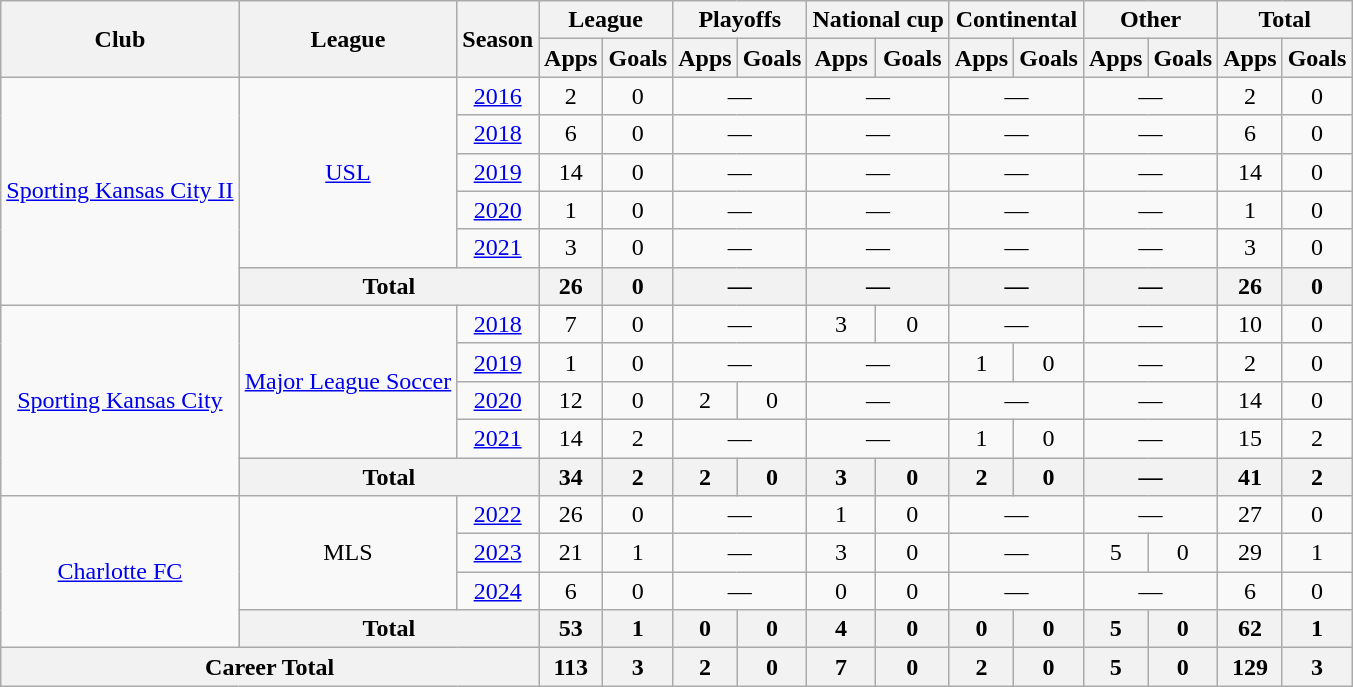<table class="wikitable" style="text-align: center">
<tr>
<th rowspan=2>Club</th>
<th rowspan=2>League</th>
<th rowspan=2>Season</th>
<th colspan=2>League</th>
<th colspan=2>Playoffs</th>
<th colspan=2>National cup</th>
<th colspan=2>Continental</th>
<th colspan=2>Other</th>
<th colspan=2>Total</th>
</tr>
<tr>
<th>Apps</th>
<th>Goals</th>
<th>Apps</th>
<th>Goals</th>
<th>Apps</th>
<th>Goals</th>
<th>Apps</th>
<th>Goals</th>
<th>Apps</th>
<th>Goals</th>
<th>Apps</th>
<th>Goals</th>
</tr>
<tr>
<td rowspan=6><a href='#'>Sporting Kansas City II</a></td>
<td rowspan=5><a href='#'>USL</a></td>
<td><a href='#'>2016</a></td>
<td>2</td>
<td>0</td>
<td colspan="2">—</td>
<td colspan="2">—</td>
<td colspan="2">—</td>
<td colspan="2">—</td>
<td>2</td>
<td>0</td>
</tr>
<tr>
<td><a href='#'>2018</a></td>
<td>6</td>
<td>0</td>
<td colspan="2">—</td>
<td colspan="2">—</td>
<td colspan="2">—</td>
<td colspan="2">—</td>
<td>6</td>
<td>0</td>
</tr>
<tr>
<td><a href='#'>2019</a></td>
<td>14</td>
<td>0</td>
<td colspan="2">—</td>
<td colspan="2">—</td>
<td colspan="2">—</td>
<td colspan="2">—</td>
<td>14</td>
<td>0</td>
</tr>
<tr>
<td><a href='#'>2020</a></td>
<td>1</td>
<td>0</td>
<td colspan="2">—</td>
<td colspan="2">—</td>
<td colspan="2">—</td>
<td colspan="2">—</td>
<td>1</td>
<td>0</td>
</tr>
<tr>
<td><a href='#'>2021</a></td>
<td>3</td>
<td>0</td>
<td colspan="2">—</td>
<td colspan="2">—</td>
<td colspan="2">—</td>
<td colspan="2">—</td>
<td>3</td>
<td>0</td>
</tr>
<tr>
<th colspan=2>Total</th>
<th>26</th>
<th>0</th>
<th colspan="2">—</th>
<th colspan="2">—</th>
<th colspan="2">—</th>
<th colspan="2">—</th>
<th>26</th>
<th>0</th>
</tr>
<tr>
<td rowspan=5><a href='#'>Sporting Kansas City</a></td>
<td rowspan=4><a href='#'>Major League Soccer</a></td>
<td><a href='#'>2018</a></td>
<td>7</td>
<td>0</td>
<td colspan="2">—</td>
<td>3</td>
<td>0</td>
<td colspan="2">—</td>
<td colspan="2">—</td>
<td>10</td>
<td>0</td>
</tr>
<tr>
<td><a href='#'>2019</a></td>
<td>1</td>
<td>0</td>
<td colspan="2">—</td>
<td colspan="2">—</td>
<td>1</td>
<td>0</td>
<td colspan="2">—</td>
<td>2</td>
<td>0</td>
</tr>
<tr>
<td><a href='#'>2020</a></td>
<td>12</td>
<td>0</td>
<td>2</td>
<td>0</td>
<td colspan="2">—</td>
<td colspan="2">—</td>
<td colspan="2">—</td>
<td>14</td>
<td>0</td>
</tr>
<tr>
<td><a href='#'>2021</a></td>
<td>14</td>
<td>2</td>
<td colspan="2">—</td>
<td colspan="2">—</td>
<td>1</td>
<td>0</td>
<td colspan="2">—</td>
<td>15</td>
<td>2</td>
</tr>
<tr>
<th colspan=2>Total</th>
<th>34</th>
<th>2</th>
<th>2</th>
<th>0</th>
<th>3</th>
<th>0</th>
<th>2</th>
<th>0</th>
<th colspan="2">—</th>
<th>41</th>
<th>2</th>
</tr>
<tr>
<td rowspan=4><a href='#'>Charlotte FC</a></td>
<td rowspan=3>MLS</td>
<td><a href='#'>2022</a></td>
<td>26</td>
<td>0</td>
<td colspan="2">—</td>
<td>1</td>
<td>0</td>
<td colspan="2">—</td>
<td colspan="2">—</td>
<td>27</td>
<td>0</td>
</tr>
<tr>
<td><a href='#'>2023</a></td>
<td>21</td>
<td>1</td>
<td colspan="2">—</td>
<td>3</td>
<td>0</td>
<td colspan="2">—</td>
<td>5</td>
<td>0</td>
<td>29</td>
<td>1</td>
</tr>
<tr>
<td><a href='#'>2024</a></td>
<td>6</td>
<td>0</td>
<td colspan="2">—</td>
<td>0</td>
<td>0</td>
<td colspan="2">—</td>
<td colspan="2">—</td>
<td>6</td>
<td>0</td>
</tr>
<tr>
<th colspan=2>Total</th>
<th>53</th>
<th>1</th>
<th>0</th>
<th>0</th>
<th>4</th>
<th>0</th>
<th>0</th>
<th>0</th>
<th>5</th>
<th>0</th>
<th>62</th>
<th>1</th>
</tr>
<tr>
<th colspan=3>Career Total</th>
<th>113</th>
<th>3</th>
<th>2</th>
<th>0</th>
<th>7</th>
<th>0</th>
<th>2</th>
<th>0</th>
<th>5</th>
<th>0</th>
<th>129</th>
<th>3</th>
</tr>
</table>
